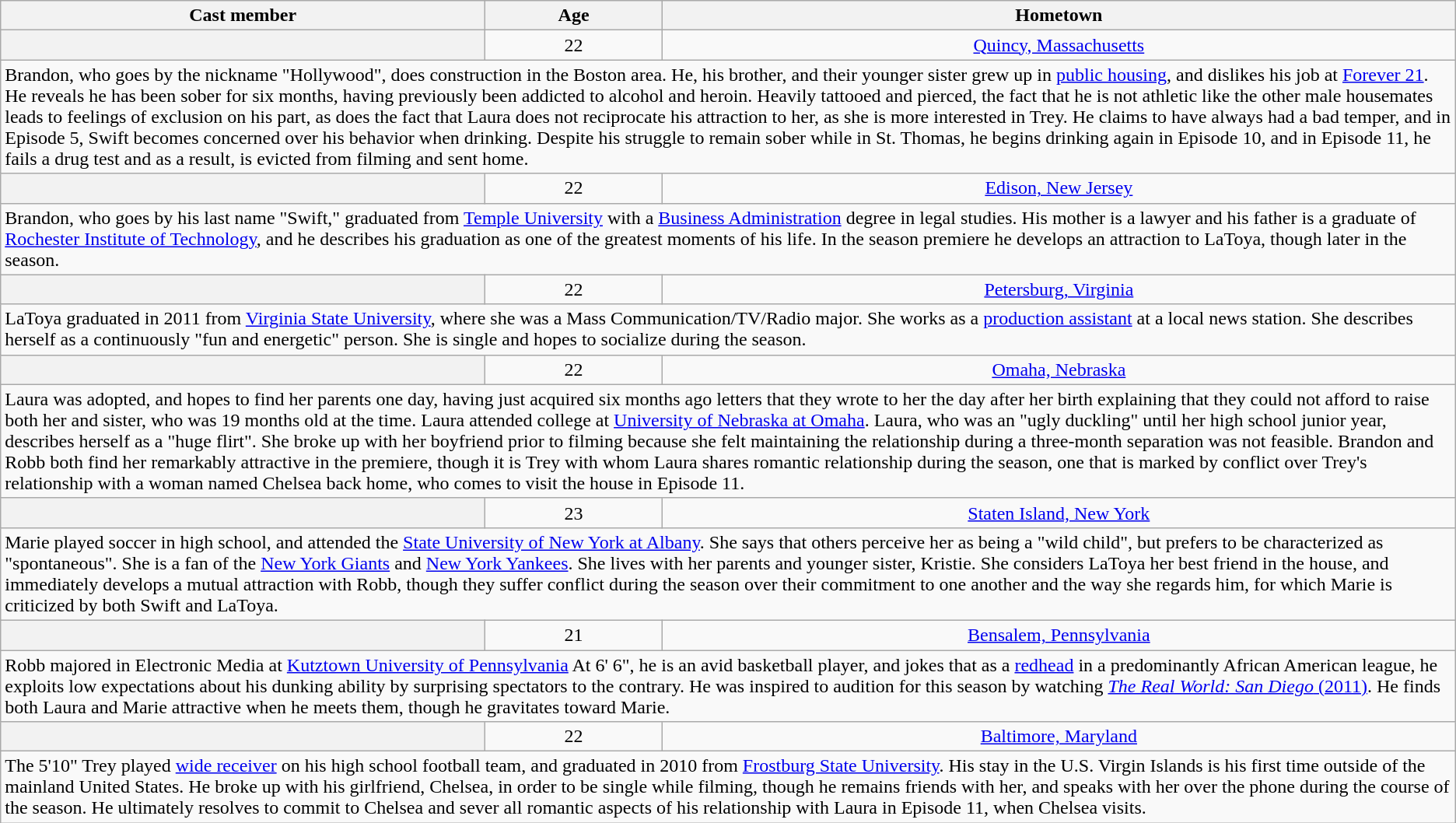<table class="wikitable sortable" style="text-align:center;">
<tr>
<th scope="col">Cast member</th>
<th scope="col">Age</th>
<th scope="col">Hometown</th>
</tr>
<tr>
<th scope="row"></th>
<td>22</td>
<td><a href='#'>Quincy, Massachusetts</a></td>
</tr>
<tr class="expand-child">
<td colspan="3" align="left">Brandon, who goes by the nickname "Hollywood", does construction in the Boston area. He, his brother, and their younger sister grew up in <a href='#'>public housing</a>, and dislikes his job at <a href='#'>Forever 21</a>. He reveals he has been sober for six months, having previously been addicted to alcohol and heroin. Heavily tattooed and pierced, the fact that he is not athletic like the other male housemates leads to feelings of exclusion on his part, as does the fact that Laura does not reciprocate his attraction to her, as she is more interested in Trey. He claims to have always had a bad temper, and in Episode 5, Swift becomes concerned over his behavior when drinking. Despite his struggle to remain sober while in St. Thomas, he begins drinking again in Episode 10, and in Episode 11, he fails a drug test and as a result, is evicted from filming and sent home.</td>
</tr>
<tr>
<th scope="row"></th>
<td>22</td>
<td><a href='#'>Edison, New Jersey</a></td>
</tr>
<tr class="expand-child">
<td colspan="3" align="left">Brandon, who goes by his last name "Swift," graduated from <a href='#'>Temple University</a> with a <a href='#'>Business Administration</a> degree in legal studies. His mother is a lawyer and his father is a graduate of <a href='#'>Rochester Institute of Technology</a>, and he describes his graduation as one of the greatest moments of his life. In the season premiere he develops an attraction to LaToya, though later in the season.</td>
</tr>
<tr>
<th scope="row"></th>
<td>22</td>
<td><a href='#'>Petersburg, Virginia</a></td>
</tr>
<tr class="expand-child">
<td colspan="3" align="left">LaToya graduated in 2011 from <a href='#'>Virginia State University</a>, where she was a Mass Communication/TV/Radio major. She works as a <a href='#'>production assistant</a> at a local news station. She describes herself as a continuously "fun and energetic" person. She is single and hopes to socialize during the season.</td>
</tr>
<tr>
<th scope="row"></th>
<td>22</td>
<td><a href='#'>Omaha, Nebraska</a></td>
</tr>
<tr class="expand-child">
<td colspan="3" align="left">Laura was adopted, and hopes to find her parents one day, having just acquired six months ago letters that they wrote to her the day after her birth explaining that they could not afford to raise both her and sister, who was 19 months old at the time. Laura attended college at <a href='#'>University of Nebraska at Omaha</a>. Laura, who was an "ugly duckling" until her high school junior year, describes herself as a "huge flirt". She broke up with her boyfriend prior to filming because she felt maintaining the relationship during a three-month separation was not feasible. Brandon and Robb both find her remarkably attractive in the premiere, though it is Trey with whom Laura shares romantic relationship during the season, one that is marked by conflict over Trey's relationship with a woman named Chelsea back home, who comes to visit the house in Episode 11.</td>
</tr>
<tr>
<th scope="row"></th>
<td>23</td>
<td><a href='#'>Staten Island, New York</a></td>
</tr>
<tr class="expand-child">
<td colspan="3" align="left">Marie played soccer in high school, and attended the <a href='#'>State University of New York at Albany</a>. She says that others perceive her as being a "wild child", but prefers to be characterized as "spontaneous". She is a fan of the <a href='#'>New York Giants</a> and <a href='#'>New York Yankees</a>. She lives with her parents and younger sister, Kristie. She considers LaToya her best friend in the house, and immediately develops a mutual attraction with Robb, though they suffer conflict during the season over their commitment to one another and the way she regards him, for which Marie is criticized by both Swift and LaToya.</td>
</tr>
<tr>
<th scope="row"></th>
<td>21</td>
<td><a href='#'>Bensalem, Pennsylvania</a></td>
</tr>
<tr class="expand-child">
<td colspan="3" align="left">Robb majored in Electronic Media at <a href='#'>Kutztown University of Pennsylvania</a> At 6' 6", he is an avid basketball player, and jokes that as a <a href='#'>redhead</a> in a predominantly African American league, he exploits low expectations about his dunking ability by surprising spectators to the contrary. He was inspired to audition for this season by watching <a href='#'><em>The Real World: San Diego</em> (2011)</a>. He finds both Laura and Marie attractive when he meets them, though he gravitates toward Marie.</td>
</tr>
<tr>
<th scope="row"></th>
<td>22</td>
<td><a href='#'>Baltimore, Maryland</a></td>
</tr>
<tr class="expand-child">
<td colspan="3" align="left">The 5'10" Trey played <a href='#'>wide receiver</a> on his high school football team, and graduated in 2010 from <a href='#'>Frostburg State University</a>. His stay in the U.S. Virgin Islands is his first time outside of the mainland United States. He broke up with his girlfriend, Chelsea, in order to be single while filming, though he remains friends with her, and speaks with her over the phone during the course of the season. He ultimately resolves to commit to Chelsea and sever all romantic aspects of his relationship with Laura in Episode 11, when Chelsea visits.</td>
</tr>
</table>
